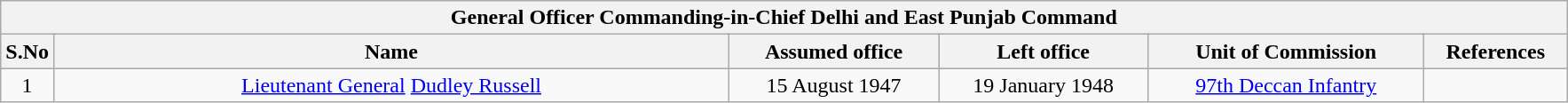<table class="wikitable sortable" style="text-align:center">
<tr>
<th colspan="6"><strong>General Officer Commanding-in-Chief Delhi and East Punjab Command</strong></th>
</tr>
<tr style="background:#cccccc">
<th scope="col" style="width: 20px;">S.No</th>
<th scope="col" style="width: 500px;">Name</th>
<th scope="col" style="width: 150px;">Assumed office</th>
<th scope="col" style="width: 150px;">Left office</th>
<th scope="col" style="width: 200px;">Unit of Commission</th>
<th scope="col" style="width: 100px;">References</th>
</tr>
<tr>
<td>1</td>
<td><a href='#'>Lieutenant General</a> <a href='#'>Dudley Russell</a> </td>
<td>15 August 1947</td>
<td>19 January 1948</td>
<td><a href='#'>97th Deccan Infantry</a></td>
<td></td>
</tr>
</table>
